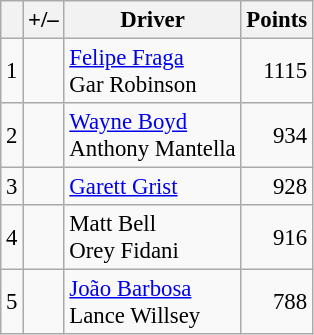<table class="wikitable" style="font-size: 95%;">
<tr>
<th scope="col"></th>
<th scope="col">+/–</th>
<th scope="col">Driver</th>
<th scope="col">Points</th>
</tr>
<tr>
<td align=center>1</td>
<td align="left"></td>
<td> <a href='#'>Felipe Fraga</a><br> Gar Robinson</td>
<td align=right>1115</td>
</tr>
<tr>
<td align=center>2</td>
<td align="left"></td>
<td> <a href='#'>Wayne Boyd</a><br> Anthony Mantella</td>
<td align=right>934</td>
</tr>
<tr>
<td align=center>3</td>
<td align="left"></td>
<td> <a href='#'>Garett Grist</a></td>
<td align=right>928</td>
</tr>
<tr>
<td align=center>4</td>
<td align="left"></td>
<td> Matt Bell<br> Orey Fidani</td>
<td align=right>916</td>
</tr>
<tr>
<td align=center>5</td>
<td align="left"></td>
<td> <a href='#'>João Barbosa</a><br> Lance Willsey</td>
<td align=right>788</td>
</tr>
</table>
